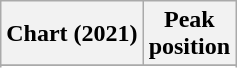<table class="wikitable sortable plainrowheaders" style="text-align:center">
<tr>
<th scope="col">Chart (2021)</th>
<th scope="col">Peak<br>position</th>
</tr>
<tr>
</tr>
<tr>
</tr>
<tr>
</tr>
</table>
